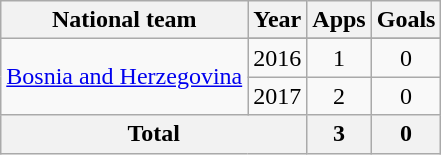<table class="wikitable" style="text-align:center">
<tr>
<th>National team</th>
<th>Year</th>
<th>Apps</th>
<th>Goals</th>
</tr>
<tr>
<td rowspan=3><a href='#'>Bosnia and Herzegovina</a></td>
</tr>
<tr>
<td>2016</td>
<td>1</td>
<td>0</td>
</tr>
<tr>
<td>2017</td>
<td>2</td>
<td>0</td>
</tr>
<tr>
<th colspan=2>Total</th>
<th>3</th>
<th>0</th>
</tr>
</table>
